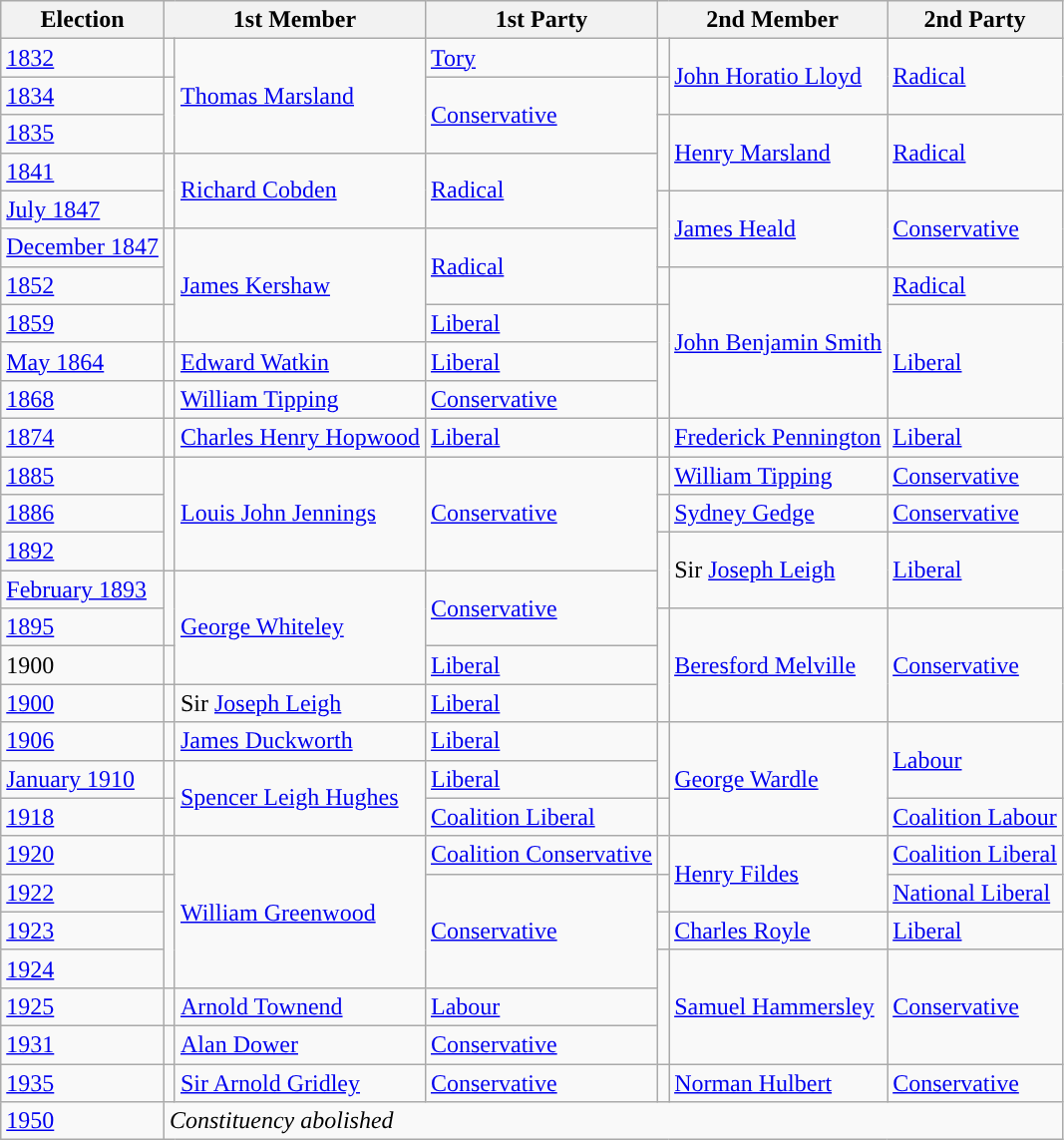<table class="wikitable">
<tr>
<th>Election</th>
<th colspan="2">1st Member</th>
<th>1st Party</th>
<th colspan="2">2nd Member</th>
<th>2nd Party</th>
</tr>
<tr>
<td><a href='#'>1832</a></td>
<td style="color:inherit;background-color: "></td>
<td rowspan="3"><a href='#'>Thomas Marsland</a></td>
<td><a href='#'>Tory</a>	</td>
<td style="color:inherit;background-color: "></td>
<td rowspan="2"><a href='#'>John Horatio Lloyd</a></td>
<td rowspan="2"><a href='#'>Radical</a> </td>
</tr>
<tr>
<td><a href='#'>1834</a></td>
<td rowspan="2" style="color:inherit;background-color: "></td>
<td rowspan="2"><a href='#'>Conservative</a></td>
</tr>
<tr>
<td><a href='#'>1835</a></td>
<td rowspan="2" style="color:inherit;background-color: "></td>
<td rowspan="2"><a href='#'>Henry Marsland</a></td>
<td rowspan="2"><a href='#'>Radical</a></td>
</tr>
<tr>
<td><a href='#'>1841</a></td>
<td rowspan="2" style="color:inherit;background-color: "></td>
<td rowspan="2"><a href='#'>Richard Cobden</a></td>
<td rowspan="2"><a href='#'>Radical</a> </td>
</tr>
<tr>
<td><a href='#'>July 1847</a></td>
<td rowspan="2" style="color:inherit;background-color: "></td>
<td rowspan="2"><a href='#'>James Heald</a></td>
<td rowspan="2"><a href='#'>Conservative</a>	 </td>
</tr>
<tr>
<td><a href='#'>December 1847</a></td>
<td rowspan="2" style="color:inherit;background-color: "></td>
<td rowspan="3"><a href='#'>James Kershaw</a></td>
<td rowspan="2"><a href='#'>Radical</a>	 </td>
</tr>
<tr>
<td><a href='#'>1852</a></td>
<td rowspan="1" style="color:inherit;background-color: "></td>
<td rowspan="4"><a href='#'>John Benjamin Smith</a></td>
<td><a href='#'>Radical</a>	</td>
</tr>
<tr>
<td><a href='#'>1859</a></td>
<td style="color:inherit;background-color: "></td>
<td><a href='#'>Liberal</a></td>
<td rowspan="3" style="color:inherit;background-color: "></td>
<td rowspan="3"><a href='#'>Liberal</a></td>
</tr>
<tr>
<td><a href='#'>May 1864</a></td>
<td style="color:inherit;background-color: "></td>
<td><a href='#'>Edward Watkin</a></td>
<td><a href='#'>Liberal</a>	 </td>
</tr>
<tr>
<td><a href='#'>1868</a></td>
<td style="color:inherit;background-color: "></td>
<td><a href='#'>William Tipping</a></td>
<td><a href='#'>Conservative</a>	 </td>
</tr>
<tr>
<td><a href='#'>1874</a></td>
<td style="color:inherit;background-color: "></td>
<td><a href='#'>Charles Henry Hopwood</a></td>
<td><a href='#'>Liberal</a>	 </td>
<td style="color:inherit;background-color: "></td>
<td><a href='#'>Frederick Pennington</a></td>
<td><a href='#'>Liberal</a>	 </td>
</tr>
<tr>
<td><a href='#'>1885</a></td>
<td rowspan="3" style="color:inherit;background-color: "></td>
<td rowspan="3"><a href='#'>Louis John Jennings</a></td>
<td rowspan="3"><a href='#'>Conservative</a>	 </td>
<td style="color:inherit;background-color: "></td>
<td><a href='#'>William Tipping</a></td>
<td><a href='#'>Conservative</a>	 </td>
</tr>
<tr>
<td><a href='#'>1886</a></td>
<td style="color:inherit;background-color: "></td>
<td><a href='#'>Sydney Gedge</a></td>
<td><a href='#'>Conservative</a>	 </td>
</tr>
<tr>
<td><a href='#'>1892</a></td>
<td rowspan="2" style="color:inherit;background-color: "></td>
<td rowspan="2">Sir <a href='#'>Joseph Leigh</a></td>
<td rowspan="2"><a href='#'>Liberal</a>	 </td>
</tr>
<tr>
<td><a href='#'>February 1893</a></td>
<td rowspan="2" style="color:inherit;background-color: "></td>
<td rowspan="3"><a href='#'>George Whiteley</a></td>
<td rowspan="2"><a href='#'>Conservative</a>	 </td>
</tr>
<tr>
<td><a href='#'>1895</a></td>
<td rowspan="3" style="color:inherit;background-color: "></td>
<td rowspan="3"><a href='#'>Beresford Melville</a></td>
<td rowspan="3"><a href='#'>Conservative</a>	 </td>
</tr>
<tr>
<td>1900</td>
<td style="color:inherit;background-color: "></td>
<td><a href='#'>Liberal</a></td>
</tr>
<tr>
<td><a href='#'>1900</a></td>
<td style="color:inherit;background-color: "></td>
<td>Sir <a href='#'>Joseph Leigh</a></td>
<td><a href='#'>Liberal</a>	 </td>
</tr>
<tr>
<td><a href='#'>1906</a></td>
<td style="color:inherit;background-color: "></td>
<td><a href='#'>James Duckworth</a></td>
<td><a href='#'>Liberal</a></td>
<td rowspan="2" style="color:inherit;background-color: "></td>
<td rowspan="3"><a href='#'>George Wardle</a></td>
<td rowspan="2"><a href='#'>Labour</a></td>
</tr>
<tr>
<td><a href='#'>January 1910</a></td>
<td style="color:inherit;background-color: "></td>
<td rowspan="2"><a href='#'>Spencer Leigh Hughes</a></td>
<td><a href='#'>Liberal</a></td>
</tr>
<tr>
<td><a href='#'>1918</a></td>
<td style="color:inherit;background-color: "></td>
<td><a href='#'>Coalition Liberal</a></td>
<td style="color:inherit;background-color: "></td>
<td><a href='#'>Coalition Labour</a></td>
</tr>
<tr>
<td><a href='#'>1920</a></td>
<td style="color:inherit;background-color: "></td>
<td rowspan="4"><a href='#'>William Greenwood</a></td>
<td><a href='#'>Coalition Conservative</a></td>
<td style="color:inherit;background-color: "></td>
<td rowspan="2"><a href='#'>Henry Fildes</a></td>
<td><a href='#'>Coalition Liberal</a></td>
</tr>
<tr>
<td><a href='#'>1922</a></td>
<td rowspan="3" style="color:inherit;background-color: "></td>
<td rowspan="3"><a href='#'>Conservative</a> </td>
<td style="color:inherit;background-color: "></td>
<td><a href='#'>National Liberal</a> </td>
</tr>
<tr>
<td><a href='#'>1923</a></td>
<td style="color:inherit;background-color: "></td>
<td><a href='#'>Charles Royle</a></td>
<td><a href='#'>Liberal</a></td>
</tr>
<tr>
<td><a href='#'>1924</a></td>
<td rowspan="3" style="color:inherit;background-color: "></td>
<td rowspan="3"><a href='#'>Samuel Hammersley</a></td>
<td rowspan="3"><a href='#'>Conservative</a></td>
</tr>
<tr>
<td><a href='#'>1925</a></td>
<td style="color:inherit;background-color: "></td>
<td><a href='#'>Arnold Townend</a></td>
<td><a href='#'>Labour</a></td>
</tr>
<tr>
<td><a href='#'>1931</a></td>
<td style="color:inherit;background-color: "></td>
<td><a href='#'>Alan Dower</a></td>
<td><a href='#'>Conservative</a></td>
</tr>
<tr>
<td><a href='#'>1935</a></td>
<td style="color:inherit;background-color: "></td>
<td><a href='#'>Sir Arnold Gridley</a></td>
<td><a href='#'>Conservative</a></td>
<td style="color:inherit;background-color: "></td>
<td><a href='#'>Norman Hulbert</a></td>
<td><a href='#'>Conservative</a></td>
</tr>
<tr>
<td><a href='#'>1950</a></td>
<td colspan="6"><em>Constituency abolished</em></td>
</tr>
</table>
